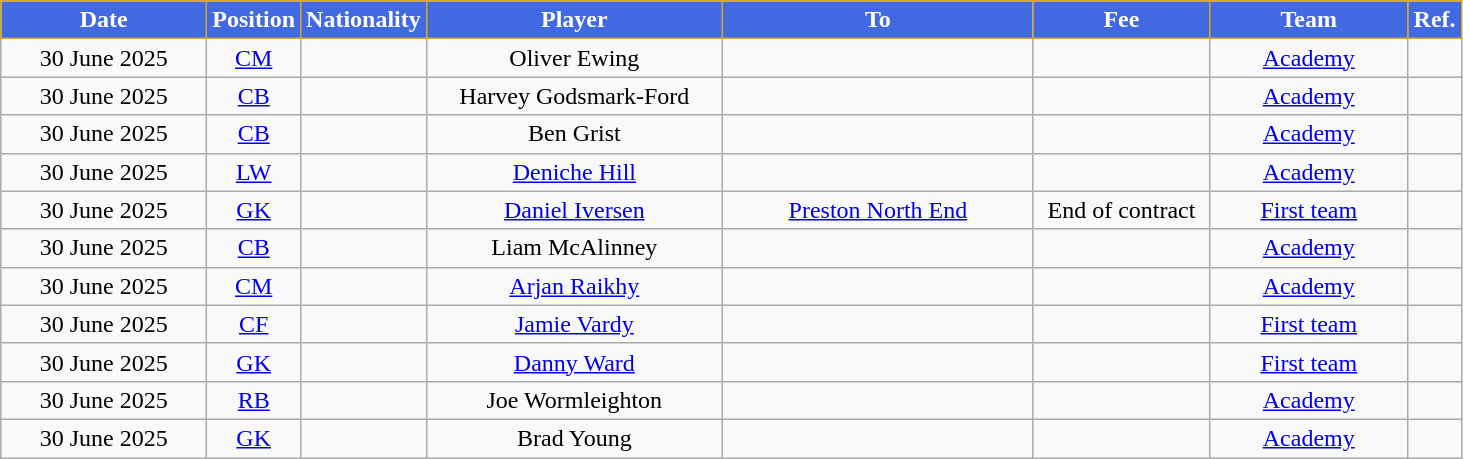<table class="wikitable" style="text-align:center">
<tr>
<th style="background:royalblue;color:white;border:1px solid goldenrod;width:130px">Date</th>
<th style="background:royalblue;color:white;border:1px solid goldenrod;width:50px">Position</th>
<th style="background:royalblue;color:white;border:1px solid goldenrod;width:50px">Nationality</th>
<th style="background:royalblue;color:white;border:1px solid goldenrod;width:190px">Player</th>
<th style="background:royalblue;color:white;border:1px solid goldenrod;width:200px">To</th>
<th style="background:royalblue;color:white;border:1px solid goldenrod;width:110px">Fee</th>
<th style="background:royalblue;color:white;border:1px solid goldenrod;width:125px">Team</th>
<th style="background:royalblue;color:white;border:1px solid goldenrod;width:25px">Ref.</th>
</tr>
<tr>
<td>30 June 2025</td>
<td><a href='#'>CM</a></td>
<td></td>
<td>Oliver Ewing</td>
<td></td>
<td></td>
<td><a href='#'>Academy</a></td>
<td></td>
</tr>
<tr>
<td>30 June 2025</td>
<td><a href='#'>CB</a></td>
<td></td>
<td>Harvey Godsmark-Ford</td>
<td></td>
<td></td>
<td><a href='#'>Academy</a></td>
<td></td>
</tr>
<tr>
<td>30 June 2025</td>
<td><a href='#'>CB</a></td>
<td></td>
<td>Ben Grist</td>
<td></td>
<td></td>
<td><a href='#'>Academy</a></td>
<td></td>
</tr>
<tr>
<td>30 June 2025</td>
<td><a href='#'>LW</a></td>
<td></td>
<td><a href='#'>Deniche Hill</a></td>
<td></td>
<td></td>
<td><a href='#'>Academy</a></td>
<td></td>
</tr>
<tr>
<td>30 June 2025</td>
<td><a href='#'>GK</a></td>
<td></td>
<td><a href='#'>Daniel Iversen</a></td>
<td> <a href='#'>Preston North End</a></td>
<td>End of contract</td>
<td><a href='#'>First team</a></td>
<td></td>
</tr>
<tr>
<td>30 June 2025</td>
<td><a href='#'>CB</a></td>
<td></td>
<td>Liam McAlinney</td>
<td></td>
<td></td>
<td><a href='#'>Academy</a></td>
<td></td>
</tr>
<tr>
<td>30 June 2025</td>
<td><a href='#'>CM</a></td>
<td></td>
<td><a href='#'>Arjan Raikhy</a></td>
<td></td>
<td></td>
<td><a href='#'>Academy</a></td>
<td></td>
</tr>
<tr>
<td>30 June 2025</td>
<td><a href='#'>CF</a></td>
<td></td>
<td><a href='#'>Jamie Vardy</a></td>
<td></td>
<td></td>
<td><a href='#'>First team</a></td>
<td></td>
</tr>
<tr>
<td>30 June 2025</td>
<td><a href='#'>GK</a></td>
<td></td>
<td><a href='#'>Danny Ward</a></td>
<td></td>
<td></td>
<td><a href='#'>First team</a></td>
<td></td>
</tr>
<tr>
<td>30 June 2025</td>
<td><a href='#'>RB</a></td>
<td></td>
<td>Joe Wormleighton</td>
<td></td>
<td></td>
<td><a href='#'>Academy</a></td>
<td></td>
</tr>
<tr>
<td>30 June 2025</td>
<td><a href='#'>GK</a></td>
<td></td>
<td>Brad Young</td>
<td></td>
<td></td>
<td><a href='#'>Academy</a></td>
<td></td>
</tr>
</table>
